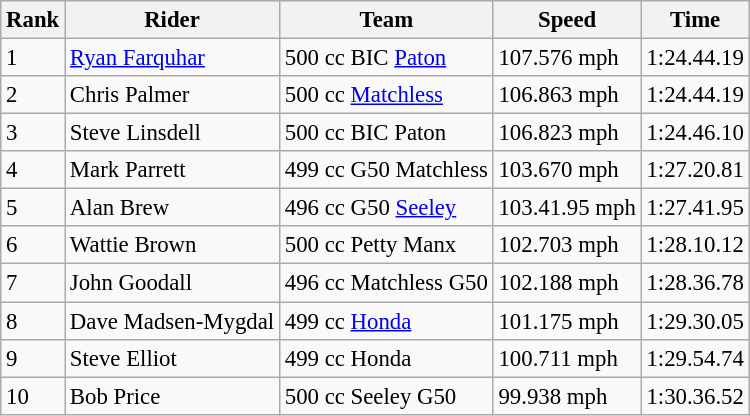<table class="wikitable" style="font-size: 95%;">
<tr style="background:#efefef;">
<th>Rank</th>
<th>Rider</th>
<th>Team</th>
<th>Speed</th>
<th>Time</th>
</tr>
<tr>
<td>1</td>
<td> <a href='#'>Ryan Farquhar</a></td>
<td>500 cc BIC <a href='#'>Paton</a></td>
<td>107.576 mph</td>
<td>1:24.44.19</td>
</tr>
<tr>
<td>2</td>
<td> Chris Palmer</td>
<td>500 cc <a href='#'>Matchless</a></td>
<td>106.863 mph</td>
<td>1:24.44.19</td>
</tr>
<tr>
<td>3</td>
<td> Steve Linsdell</td>
<td>500 cc BIC Paton</td>
<td>106.823 mph</td>
<td>1:24.46.10</td>
</tr>
<tr>
<td>4</td>
<td> Mark Parrett</td>
<td>499 cc G50 Matchless</td>
<td>103.670 mph</td>
<td>1:27.20.81</td>
</tr>
<tr>
<td>5</td>
<td> Alan Brew</td>
<td>496 cc G50 <a href='#'>Seeley</a></td>
<td>103.41.95 mph</td>
<td>1:27.41.95</td>
</tr>
<tr>
<td>6</td>
<td>  Wattie Brown</td>
<td>500 cc Petty Manx</td>
<td>102.703 mph</td>
<td>1:28.10.12</td>
</tr>
<tr>
<td>7</td>
<td> John Goodall</td>
<td>496 cc   Matchless G50</td>
<td>102.188 mph</td>
<td>1:28.36.78</td>
</tr>
<tr>
<td>8</td>
<td> Dave Madsen-Mygdal</td>
<td>499 cc <a href='#'>Honda</a></td>
<td>101.175 mph</td>
<td>1:29.30.05</td>
</tr>
<tr>
<td>9</td>
<td> Steve Elliot</td>
<td>499 cc Honda</td>
<td>100.711 mph</td>
<td>1:29.54.74</td>
</tr>
<tr>
<td>10</td>
<td> Bob Price</td>
<td>500 cc Seeley G50</td>
<td>99.938 mph</td>
<td>1:30.36.52</td>
</tr>
</table>
